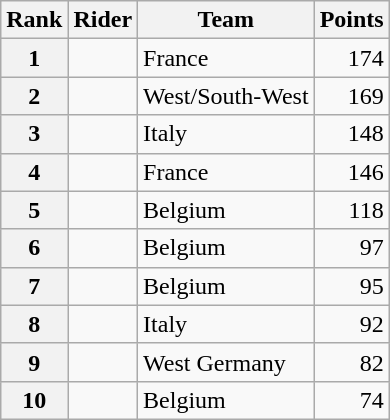<table class="wikitable">
<tr>
<th scope="col">Rank</th>
<th scope="col">Rider</th>
<th scope="col">Team</th>
<th scope="col">Points</th>
</tr>
<tr>
<th scope="row">1</th>
<td></td>
<td>France</td>
<td style="text-align:right;">174</td>
</tr>
<tr>
<th scope="row">2</th>
<td></td>
<td>West/South-West</td>
<td style="text-align:right;">169</td>
</tr>
<tr>
<th scope="row">3</th>
<td></td>
<td>Italy</td>
<td style="text-align:right;">148</td>
</tr>
<tr>
<th scope="row">4</th>
<td></td>
<td>France</td>
<td style="text-align:right;">146</td>
</tr>
<tr>
<th scope="row">5</th>
<td></td>
<td>Belgium</td>
<td style="text-align:right;">118</td>
</tr>
<tr>
<th scope="row">6</th>
<td></td>
<td>Belgium</td>
<td style="text-align:right;">97</td>
</tr>
<tr>
<th scope="row">7</th>
<td></td>
<td>Belgium</td>
<td style="text-align:right;">95</td>
</tr>
<tr>
<th scope="row">8</th>
<td></td>
<td>Italy</td>
<td style="text-align:right;">92</td>
</tr>
<tr>
<th scope="row">9</th>
<td></td>
<td>West Germany</td>
<td style="text-align:right;">82</td>
</tr>
<tr>
<th scope="row">10</th>
<td></td>
<td>Belgium</td>
<td style="text-align:right;">74</td>
</tr>
</table>
